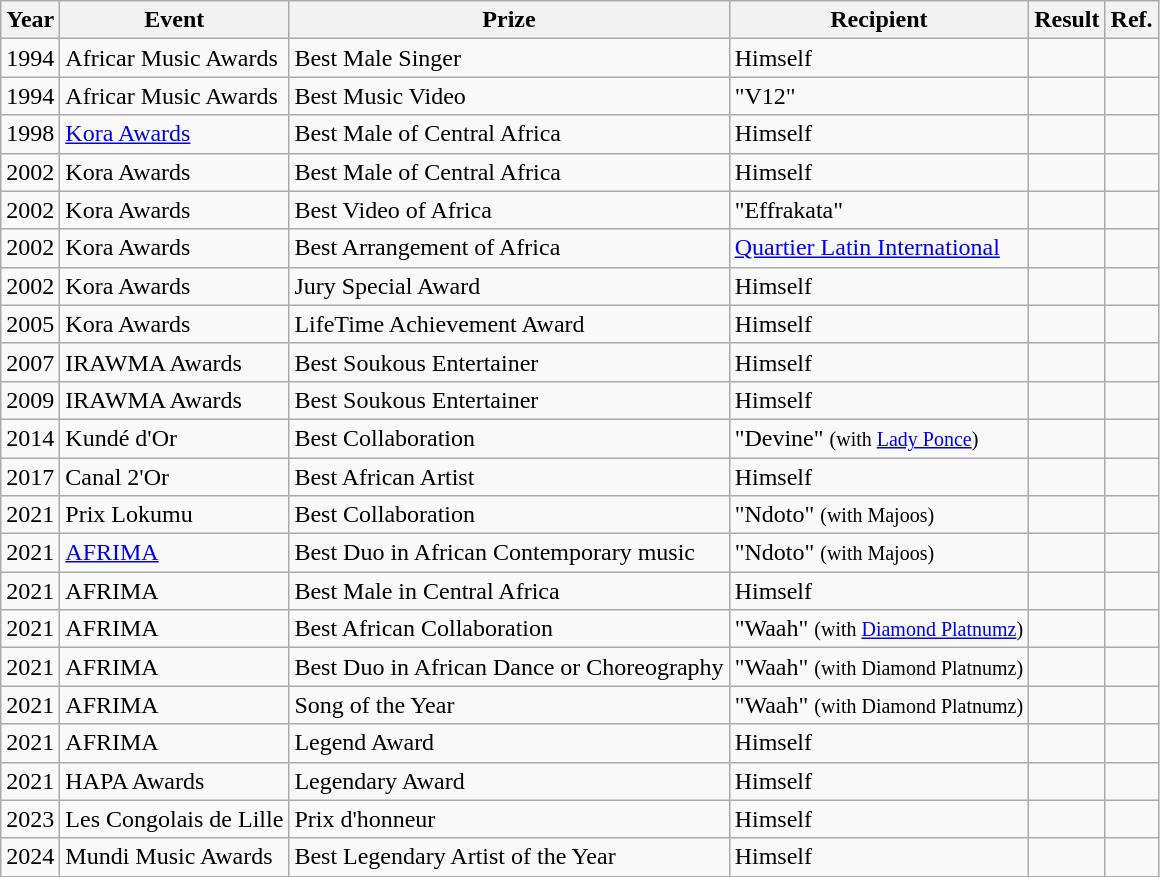<table class="wikitable">
<tr>
<th>Year</th>
<th>Event</th>
<th>Prize</th>
<th>Recipient</th>
<th>Result</th>
<th>Ref.</th>
</tr>
<tr>
<td>1994</td>
<td>Africar Music Awards</td>
<td>Best Male Singer</td>
<td>Himself</td>
<td></td>
<td></td>
</tr>
<tr>
<td>1994</td>
<td>Africar Music Awards</td>
<td>Best Music Video</td>
<td>"V12"</td>
<td></td>
<td></td>
</tr>
<tr>
<td>1998</td>
<td><a href='#'>Kora Awards</a></td>
<td>Best Male of Central Africa</td>
<td>Himself</td>
<td></td>
<td></td>
</tr>
<tr>
<td>2002</td>
<td>Kora Awards</td>
<td>Best Male of Central Africa</td>
<td>Himself</td>
<td></td>
<td></td>
</tr>
<tr>
<td>2002</td>
<td>Kora Awards</td>
<td>Best Video of Africa</td>
<td>"Effrakata"</td>
<td></td>
<td></td>
</tr>
<tr>
<td>2002</td>
<td>Kora Awards</td>
<td>Best Arrangement of Africa</td>
<td><a href='#'>Quartier Latin International</a></td>
<td></td>
<td></td>
</tr>
<tr>
<td>2002</td>
<td>Kora Awards</td>
<td>Jury Special Award</td>
<td>Himself</td>
<td></td>
<td></td>
</tr>
<tr>
<td>2005</td>
<td>Kora Awards</td>
<td>LifeTime Achievement Award</td>
<td>Himself</td>
<td></td>
<td></td>
</tr>
<tr>
<td>2007</td>
<td>IRAWMA Awards</td>
<td>Best Soukous Entertainer</td>
<td>Himself</td>
<td></td>
<td></td>
</tr>
<tr>
<td>2009</td>
<td>IRAWMA Awards</td>
<td>Best Soukous Entertainer</td>
<td>Himself</td>
<td></td>
<td></td>
</tr>
<tr>
<td>2014</td>
<td>Kundé d'Or</td>
<td>Best Collaboration</td>
<td>"Devine" <small>(with <a href='#'>Lady Ponce</a>)</small></td>
<td></td>
<td></td>
</tr>
<tr>
<td>2017</td>
<td>Canal 2'Or</td>
<td>Best African Artist</td>
<td>Himself</td>
<td></td>
<td></td>
</tr>
<tr>
<td>2021</td>
<td>Prix Lokumu</td>
<td>Best Collaboration</td>
<td>"Ndoto" <small>(with Majoos)</small></td>
<td></td>
<td></td>
</tr>
<tr>
<td>2021</td>
<td><a href='#'>AFRIMA</a></td>
<td>Best Duo in African Contemporary music</td>
<td>"Ndoto" <small>(with Majoos)</small></td>
<td></td>
<td></td>
</tr>
<tr>
<td>2021</td>
<td>AFRIMA</td>
<td>Best Male in Central Africa</td>
<td>Himself</td>
<td></td>
<td></td>
</tr>
<tr>
<td>2021</td>
<td>AFRIMA</td>
<td>Best African Collaboration</td>
<td>"Waah" <small>(with <a href='#'>Diamond Platnumz</a>)</small></td>
<td></td>
<td></td>
</tr>
<tr>
<td>2021</td>
<td>AFRIMA</td>
<td>Best Duo in African Dance or Choreography</td>
<td>"Waah" <small>(with Diamond Platnumz)</small></td>
<td></td>
<td></td>
</tr>
<tr>
<td>2021</td>
<td>AFRIMA</td>
<td>Song of the Year</td>
<td>"Waah" <small>(with Diamond Platnumz)</small></td>
<td></td>
<td></td>
</tr>
<tr>
<td>2021</td>
<td>AFRIMA</td>
<td>Legend Award</td>
<td>Himself</td>
<td></td>
<td></td>
</tr>
<tr>
<td>2021</td>
<td>HAPA Awards</td>
<td>Legendary Award</td>
<td>Himself</td>
<td></td>
<td></td>
</tr>
<tr>
<td>2023</td>
<td>Les Congolais de Lille</td>
<td>Prix d'honneur</td>
<td>Himself</td>
<td></td>
<td></td>
</tr>
<tr>
<td>2024</td>
<td>Mundi Music Awards</td>
<td>Best Legendary Artist of the Year</td>
<td>Himself</td>
<td></td>
<td></td>
</tr>
</table>
